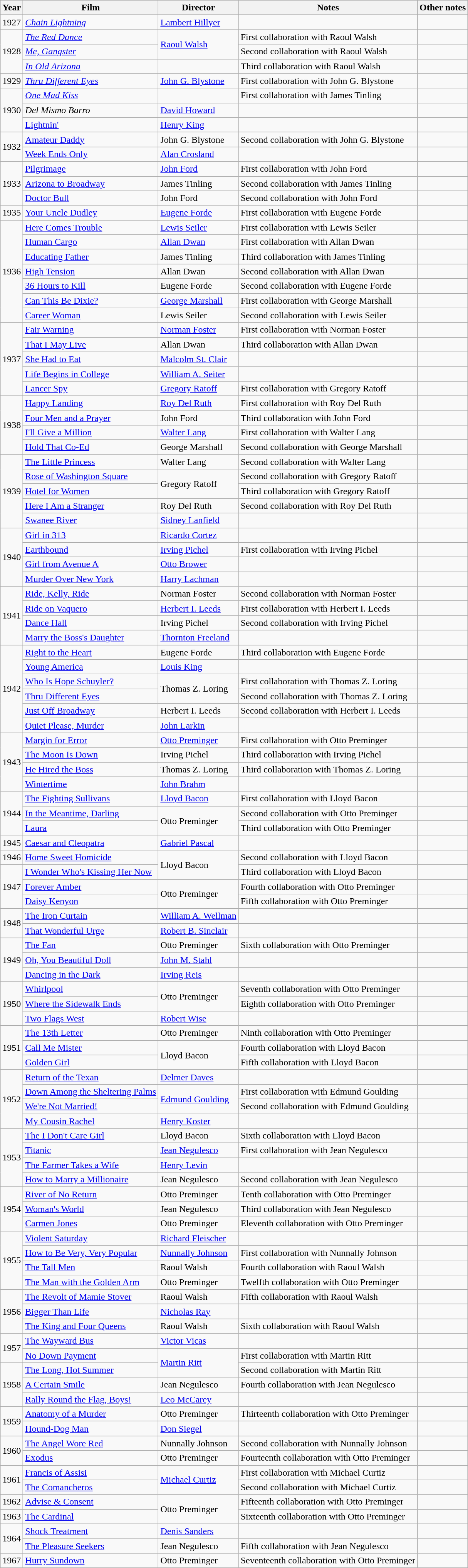<table class="wikitable">
<tr>
<th>Year</th>
<th>Film</th>
<th>Director</th>
<th>Notes</th>
<th>Other notes</th>
</tr>
<tr>
<td>1927</td>
<td><em><a href='#'>Chain Lightning</a></em></td>
<td><a href='#'>Lambert Hillyer</a></td>
<td></td>
<td></td>
</tr>
<tr>
<td rowspan=3>1928</td>
<td><em><a href='#'>The Red Dance</a></em></td>
<td rowspan=2><a href='#'>Raoul Walsh</a></td>
<td>First collaboration with Raoul Walsh</td>
<td></td>
</tr>
<tr>
<td><em><a href='#'>Me, Gangster</a></em></td>
<td>Second collaboration with Raoul Walsh</td>
<td></td>
</tr>
<tr>
<td><em><a href='#'>In Old Arizona</a></em></td>
<td></td>
<td>Third collaboration with Raoul Walsh</td>
<td></td>
</tr>
<tr>
<td>1929</td>
<td><em><a href='#'>Thru Different Eyes</a></em></td>
<td><a href='#'>John G. Blystone</a></td>
<td>First collaboration with John G. Blystone</td>
<td></td>
</tr>
<tr>
<td rowspan=3>1930</td>
<td><em><a href='#'>One Mad Kiss</a></em></td>
<td></td>
<td>First collaboration with James Tinling</td>
<td></td>
</tr>
<tr>
<td><em>Del Mismo Barro</em></td>
<td><a href='#'>David Howard</a><em></td>
<td></td>
<td></td>
</tr>
<tr>
<td></em><a href='#'>Lightnin'</a><em></td>
<td><a href='#'>Henry King</a></td>
<td></td>
<td></td>
</tr>
<tr>
<td rowspan=2>1932</td>
<td></em><a href='#'>Amateur Daddy</a><em></td>
<td>John G. Blystone</td>
<td>Second collaboration with John G. Blystone</td>
<td></td>
</tr>
<tr>
<td></em><a href='#'>Week Ends Only</a><em></td>
<td><a href='#'>Alan Crosland</a></td>
<td></td>
<td></td>
</tr>
<tr>
<td rowspan=3>1933</td>
<td></em><a href='#'>Pilgrimage</a><em></td>
<td><a href='#'>John Ford</a></td>
<td>First collaboration with John Ford</td>
<td><small></small></td>
</tr>
<tr>
<td></em><a href='#'>Arizona to Broadway</a><em></td>
<td>James Tinling</td>
<td>Second collaboration with James Tinling</td>
<td></td>
</tr>
<tr>
<td></em><a href='#'>Doctor Bull</a><em></td>
<td>John Ford</td>
<td>Second collaboration with John Ford</td>
<td></td>
</tr>
<tr>
<td>1935</td>
<td></em><a href='#'>Your Uncle Dudley</a><em></td>
<td><a href='#'>Eugene Forde</a></td>
<td>First collaboration with Eugene Forde</td>
<td></td>
</tr>
<tr>
<td rowspan=7>1936</td>
<td></em><a href='#'>Here Comes Trouble</a><em></td>
<td><a href='#'>Lewis Seiler</a></td>
<td>First collaboration with Lewis Seiler</td>
<td></td>
</tr>
<tr>
<td></em><a href='#'>Human Cargo</a><em></td>
<td><a href='#'>Allan Dwan</a></td>
<td>First collaboration with Allan Dwan</td>
<td></td>
</tr>
<tr>
<td></em><a href='#'>Educating Father</a><em></td>
<td>James Tinling</td>
<td>Third collaboration with James Tinling</td>
<td></td>
</tr>
<tr>
<td></em><a href='#'>High Tension</a><em></td>
<td>Allan Dwan</td>
<td>Second collaboration with Allan Dwan</td>
<td></td>
</tr>
<tr>
<td></em><a href='#'>36 Hours to Kill</a><em></td>
<td>Eugene Forde</td>
<td>Second collaboration with Eugene Forde</td>
<td></td>
</tr>
<tr>
<td></em><a href='#'>Can This Be Dixie?</a><em></td>
<td><a href='#'>George Marshall</a></td>
<td>First collaboration with George Marshall</td>
<td></td>
</tr>
<tr>
<td></em><a href='#'>Career Woman</a><em></td>
<td>Lewis Seiler</td>
<td>Second collaboration with Lewis Seiler</td>
<td></td>
</tr>
<tr>
<td rowspan=5>1937</td>
<td></em><a href='#'>Fair Warning</a><em></td>
<td><a href='#'>Norman Foster</a></td>
<td>First collaboration with Norman Foster</td>
<td></td>
</tr>
<tr>
<td></em><a href='#'>That I May Live</a><em></td>
<td>Allan Dwan</td>
<td>Third collaboration with Allan Dwan</td>
<td></td>
</tr>
<tr>
<td></em><a href='#'>She Had to Eat</a><em></td>
<td><a href='#'>Malcolm St. Clair</a></td>
<td></td>
<td></td>
</tr>
<tr>
<td></em><a href='#'>Life Begins in College</a><em></td>
<td><a href='#'>William A. Seiter</a></td>
<td></td>
<td></td>
</tr>
<tr>
<td></em><a href='#'>Lancer Spy</a><em></td>
<td><a href='#'>Gregory Ratoff</a></td>
<td>First collaboration with Gregory Ratoff</td>
<td></td>
</tr>
<tr>
<td rowspan=4>1938</td>
<td></em><a href='#'>Happy Landing</a><em></td>
<td><a href='#'>Roy Del Ruth</a></td>
<td>First collaboration with Roy Del Ruth</td>
<td></td>
</tr>
<tr>
<td></em><a href='#'>Four Men and a Prayer</a><em></td>
<td>John Ford</td>
<td>Third collaboration with John Ford</td>
<td></td>
</tr>
<tr>
<td></em><a href='#'>I'll Give a Million</a><em></td>
<td><a href='#'>Walter Lang</a></td>
<td>First collaboration with Walter Lang</td>
<td></td>
</tr>
<tr>
<td></em><a href='#'>Hold That Co-Ed</a><em></td>
<td>George Marshall</td>
<td>Second collaboration with George Marshall</td>
<td></td>
</tr>
<tr>
<td rowspan=5>1939</td>
<td></em><a href='#'>The Little Princess</a><em></td>
<td>Walter Lang</td>
<td>Second collaboration with Walter Lang</td>
<td></td>
</tr>
<tr>
<td></em><a href='#'>Rose of Washington Square</a><em></td>
<td rowspan=2>Gregory Ratoff</td>
<td>Second collaboration with Gregory Ratoff</td>
<td></td>
</tr>
<tr>
<td></em><a href='#'>Hotel for Women</a><em></td>
<td>Third collaboration with Gregory Ratoff</td>
<td></td>
</tr>
<tr>
<td></em><a href='#'>Here I Am a Stranger</a><em></td>
<td>Roy Del Ruth</td>
<td>Second collaboration with Roy Del Ruth</td>
<td></td>
</tr>
<tr>
<td></em><a href='#'>Swanee River</a><em></td>
<td><a href='#'>Sidney Lanfield</a></td>
<td></td>
<td></td>
</tr>
<tr>
<td rowspan=4>1940</td>
<td></em><a href='#'>Girl in 313</a><em></td>
<td><a href='#'>Ricardo Cortez</a></td>
<td></td>
<td></td>
</tr>
<tr>
<td></em><a href='#'>Earthbound</a><em></td>
<td><a href='#'>Irving Pichel</a></td>
<td>First collaboration with Irving Pichel</td>
<td></td>
</tr>
<tr>
<td></em><a href='#'>Girl from Avenue A</a><em></td>
<td><a href='#'>Otto Brower</a></td>
<td></td>
<td></td>
</tr>
<tr>
<td></em><a href='#'>Murder Over New York</a><em></td>
<td><a href='#'>Harry Lachman</a></td>
<td></td>
<td></td>
</tr>
<tr>
<td rowspan=4>1941</td>
<td></em><a href='#'>Ride, Kelly, Ride</a><em></td>
<td>Norman Foster</td>
<td>Second collaboration with Norman Foster</td>
<td></td>
</tr>
<tr>
<td></em><a href='#'>Ride on Vaquero</a><em></td>
<td><a href='#'>Herbert I. Leeds</a></td>
<td>First collaboration with Herbert I. Leeds</td>
<td></td>
</tr>
<tr>
<td></em><a href='#'>Dance Hall</a><em></td>
<td>Irving Pichel</td>
<td>Second collaboration with Irving Pichel</td>
<td></td>
</tr>
<tr>
<td></em><a href='#'>Marry the Boss's Daughter</a><em></td>
<td><a href='#'>Thornton Freeland</a></td>
<td></td>
<td></td>
</tr>
<tr>
<td rowspan=6>1942</td>
<td></em><a href='#'>Right to the Heart</a><em></td>
<td>Eugene Forde</td>
<td>Third collaboration with Eugene Forde</td>
<td></td>
</tr>
<tr>
<td></em><a href='#'>Young America</a><em></td>
<td><a href='#'>Louis King</a></td>
<td></td>
<td></td>
</tr>
<tr>
<td></em><a href='#'>Who Is Hope Schuyler?</a><em></td>
<td rowspan=2>Thomas Z. Loring</td>
<td>First collaboration with Thomas Z. Loring</td>
<td></td>
</tr>
<tr>
<td></em><a href='#'>Thru Different Eyes</a><em></td>
<td>Second collaboration with Thomas Z. Loring</td>
<td></td>
</tr>
<tr>
<td></em><a href='#'>Just Off Broadway</a><em></td>
<td>Herbert I. Leeds</td>
<td>Second collaboration with Herbert I. Leeds</td>
<td></td>
</tr>
<tr>
<td></em><a href='#'>Quiet Please, Murder</a><em></td>
<td><a href='#'>John Larkin</a></td>
<td></td>
<td></td>
</tr>
<tr>
<td rowspan=4>1943</td>
<td></em><a href='#'>Margin for Error</a><em></td>
<td><a href='#'>Otto Preminger</a></td>
<td>First collaboration with Otto Preminger</td>
<td></td>
</tr>
<tr>
<td></em><a href='#'>The Moon Is Down</a><em></td>
<td>Irving Pichel</td>
<td>Third collaboration with Irving Pichel</td>
<td></td>
</tr>
<tr>
<td></em><a href='#'>He Hired the Boss</a><em></td>
<td>Thomas Z. Loring</td>
<td>Third collaboration with Thomas Z. Loring</td>
<td></td>
</tr>
<tr>
<td></em><a href='#'>Wintertime</a><em></td>
<td><a href='#'>John Brahm</a></td>
<td></td>
<td></td>
</tr>
<tr>
<td rowspan=3>1944</td>
<td></em><a href='#'>The Fighting Sullivans</a><em></td>
<td><a href='#'>Lloyd Bacon</a></td>
<td>First collaboration with Lloyd Bacon</td>
<td></td>
</tr>
<tr>
<td></em><a href='#'>In the Meantime, Darling</a><em></td>
<td rowspan=2>Otto Preminger</td>
<td>Second collaboration with Otto Preminger</td>
<td></td>
</tr>
<tr>
<td></em><a href='#'>Laura</a><em></td>
<td>Third collaboration with Otto Preminger</td>
<td></td>
</tr>
<tr>
<td>1945</td>
<td></em><a href='#'>Caesar and Cleopatra</a><em></td>
<td><a href='#'>Gabriel Pascal</a></td>
<td></td>
<td><small></small></td>
</tr>
<tr>
<td>1946</td>
<td></em><a href='#'>Home Sweet Homicide</a><em></td>
<td rowspan=2>Lloyd Bacon</td>
<td>Second collaboration with Lloyd Bacon</td>
<td></td>
</tr>
<tr>
<td rowspan=3>1947</td>
<td></em><a href='#'>I Wonder Who's Kissing Her Now</a><em></td>
<td>Third collaboration with Lloyd Bacon</td>
<td></td>
</tr>
<tr>
<td></em><a href='#'>Forever Amber</a><em></td>
<td rowspan=2>Otto Preminger</td>
<td>Fourth collaboration with Otto Preminger</td>
<td></td>
</tr>
<tr>
<td></em><a href='#'>Daisy Kenyon</a><em></td>
<td>Fifth collaboration with Otto Preminger</td>
<td></td>
</tr>
<tr>
<td rowspan=2>1948</td>
<td></em><a href='#'>The Iron Curtain</a><em></td>
<td><a href='#'>William A. Wellman</a></td>
<td></td>
<td></td>
</tr>
<tr>
<td></em><a href='#'>That Wonderful Urge</a><em></td>
<td><a href='#'>Robert B. Sinclair</a></td>
<td></td>
<td></td>
</tr>
<tr>
<td rowspan=3>1949</td>
<td></em><a href='#'>The Fan</a><em></td>
<td>Otto Preminger</td>
<td>Sixth collaboration with Otto Preminger</td>
<td></td>
</tr>
<tr>
<td></em><a href='#'>Oh, You Beautiful Doll</a><em></td>
<td><a href='#'>John M. Stahl</a></td>
<td></td>
<td></td>
</tr>
<tr>
<td></em><a href='#'>Dancing in the Dark</a><em></td>
<td><a href='#'>Irving Reis</a></td>
<td></td>
<td></td>
</tr>
<tr>
<td rowspan=3>1950</td>
<td></em><a href='#'>Whirlpool</a><em></td>
<td rowspan=2>Otto Preminger</td>
<td>Seventh collaboration with Otto Preminger</td>
<td></td>
</tr>
<tr>
<td></em><a href='#'>Where the Sidewalk Ends</a><em></td>
<td>Eighth collaboration with Otto Preminger</td>
<td></td>
</tr>
<tr>
<td></em><a href='#'>Two Flags West</a><em></td>
<td><a href='#'>Robert Wise</a></td>
<td></td>
<td></td>
</tr>
<tr>
<td rowspan=3>1951</td>
<td></em><a href='#'>The 13th Letter</a><em></td>
<td>Otto Preminger</td>
<td>Ninth collaboration with Otto Preminger</td>
<td></td>
</tr>
<tr>
<td></em><a href='#'>Call Me Mister</a><em></td>
<td rowspan=2>Lloyd Bacon</td>
<td>Fourth collaboration with Lloyd Bacon</td>
<td></td>
</tr>
<tr>
<td></em><a href='#'>Golden Girl</a><em></td>
<td>Fifth collaboration with Lloyd Bacon</td>
<td></td>
</tr>
<tr>
<td rowspan=4>1952</td>
<td></em><a href='#'>Return of the Texan</a><em></td>
<td><a href='#'>Delmer Daves</a></td>
<td></td>
<td></td>
</tr>
<tr>
<td></em><a href='#'>Down Among the Sheltering Palms</a><em></td>
<td rowspan=2><a href='#'>Edmund Goulding</a></td>
<td>First collaboration with Edmund Goulding</td>
<td></td>
</tr>
<tr>
<td></em><a href='#'>We're Not Married!</a><em></td>
<td>Second collaboration with Edmund Goulding</td>
<td></td>
</tr>
<tr>
<td></em><a href='#'>My Cousin Rachel</a><em></td>
<td><a href='#'>Henry Koster</a></td>
<td></td>
<td></td>
</tr>
<tr>
<td rowspan=4>1953</td>
<td></em><a href='#'>The I Don't Care Girl</a><em></td>
<td>Lloyd Bacon</td>
<td>Sixth collaboration with Lloyd Bacon</td>
<td></td>
</tr>
<tr>
<td></em><a href='#'>Titanic</a><em></td>
<td><a href='#'>Jean Negulesco</a></td>
<td>First collaboration with Jean Negulesco</td>
<td></td>
</tr>
<tr>
<td></em><a href='#'>The Farmer Takes a Wife</a><em></td>
<td><a href='#'>Henry Levin</a></td>
<td></td>
<td></td>
</tr>
<tr>
<td></em><a href='#'>How to Marry a Millionaire</a><em></td>
<td>Jean Negulesco</td>
<td>Second collaboration with Jean Negulesco</td>
<td></td>
</tr>
<tr>
<td rowspan=3>1954</td>
<td></em><a href='#'>River of No Return</a><em></td>
<td>Otto Preminger</td>
<td>Tenth collaboration with Otto Preminger</td>
<td></td>
</tr>
<tr>
<td></em><a href='#'>Woman's World</a><em></td>
<td>Jean Negulesco</td>
<td>Third collaboration with Jean Negulesco</td>
<td></td>
</tr>
<tr>
<td></em><a href='#'>Carmen Jones</a><em></td>
<td>Otto Preminger</td>
<td>Eleventh collaboration with Otto Preminger</td>
<td></td>
</tr>
<tr>
<td rowspan=4>1955</td>
<td></em><a href='#'>Violent Saturday</a><em></td>
<td><a href='#'>Richard Fleischer</a></td>
<td></td>
<td></td>
</tr>
<tr>
<td></em><a href='#'>How to Be Very, Very Popular</a><em></td>
<td><a href='#'>Nunnally Johnson</a></td>
<td>First collaboration with Nunnally Johnson</td>
<td></td>
</tr>
<tr>
<td></em><a href='#'>The Tall Men</a><em></td>
<td>Raoul Walsh</td>
<td>Fourth collaboration with Raoul Walsh</td>
<td></td>
</tr>
<tr>
<td></em><a href='#'>The Man with the Golden Arm</a><em></td>
<td>Otto Preminger</td>
<td>Twelfth collaboration with Otto Preminger</td>
<td></td>
</tr>
<tr>
<td rowspan=3>1956</td>
<td></em><a href='#'>The Revolt of Mamie Stover</a><em></td>
<td>Raoul Walsh</td>
<td>Fifth collaboration with Raoul Walsh</td>
<td></td>
</tr>
<tr>
<td></em><a href='#'>Bigger Than Life</a><em></td>
<td><a href='#'>Nicholas Ray</a></td>
<td></td>
<td></td>
</tr>
<tr>
<td></em><a href='#'>The King and Four Queens</a><em></td>
<td>Raoul Walsh</td>
<td>Sixth collaboration with Raoul Walsh</td>
<td></td>
</tr>
<tr>
<td rowspan=2>1957</td>
<td></em><a href='#'>The Wayward Bus</a><em></td>
<td><a href='#'>Victor Vicas</a></td>
<td></td>
<td></td>
</tr>
<tr>
<td></em><a href='#'>No Down Payment</a><em></td>
<td rowspan=2><a href='#'>Martin Ritt</a></td>
<td>First collaboration with Martin Ritt</td>
<td></td>
</tr>
<tr>
<td rowspan=3>1958</td>
<td></em><a href='#'>The Long, Hot Summer</a><em></td>
<td>Second collaboration with Martin Ritt</td>
<td></td>
</tr>
<tr>
<td></em><a href='#'>A Certain Smile</a><em></td>
<td>Jean Negulesco</td>
<td>Fourth collaboration with Jean Negulesco</td>
<td></td>
</tr>
<tr>
<td></em><a href='#'>Rally Round the Flag, Boys!</a><em></td>
<td><a href='#'>Leo McCarey</a></td>
<td></td>
<td></td>
</tr>
<tr>
<td rowspan=2>1959</td>
<td></em><a href='#'>Anatomy of a Murder</a><em></td>
<td>Otto Preminger</td>
<td>Thirteenth collaboration with Otto Preminger</td>
<td></td>
</tr>
<tr>
<td></em><a href='#'>Hound-Dog Man</a><em></td>
<td><a href='#'>Don Siegel</a></td>
<td></td>
<td></td>
</tr>
<tr>
<td rowspan=2>1960</td>
<td></em><a href='#'>The Angel Wore Red</a><em></td>
<td>Nunnally Johnson</td>
<td>Second collaboration with Nunnally Johnson</td>
<td></td>
</tr>
<tr>
<td></em><a href='#'>Exodus</a><em></td>
<td>Otto Preminger</td>
<td>Fourteenth collaboration with Otto Preminger</td>
<td></td>
</tr>
<tr>
<td rowspan=2>1961</td>
<td></em><a href='#'>Francis of Assisi</a><em></td>
<td rowspan=2><a href='#'>Michael Curtiz</a></td>
<td>First collaboration with Michael Curtiz</td>
<td></td>
</tr>
<tr>
<td></em><a href='#'>The Comancheros</a><em></td>
<td>Second collaboration with Michael Curtiz</td>
<td></td>
</tr>
<tr>
<td>1962</td>
<td></em><a href='#'>Advise & Consent</a><em></td>
<td rowspan=2>Otto Preminger</td>
<td>Fifteenth collaboration with Otto Preminger</td>
<td></td>
</tr>
<tr>
<td>1963</td>
<td></em><a href='#'>The Cardinal</a><em></td>
<td>Sixteenth collaboration with Otto Preminger</td>
<td></td>
</tr>
<tr>
<td rowspan=2>1964</td>
<td></em><a href='#'>Shock Treatment</a><em></td>
<td><a href='#'>Denis Sanders</a></td>
<td></td>
<td></td>
</tr>
<tr>
<td></em><a href='#'>The Pleasure Seekers</a><em></td>
<td>Jean Negulesco</td>
<td>Fifth collaboration with Jean Negulesco</td>
<td></td>
</tr>
<tr>
<td>1967</td>
<td></em><a href='#'>Hurry Sundown</a><em></td>
<td>Otto Preminger</td>
<td>Seventeenth collaboration with Otto Preminger</td>
<td></td>
</tr>
</table>
